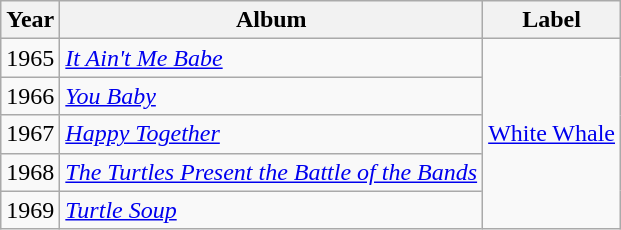<table class="wikitable sortable">
<tr>
<th>Year</th>
<th>Album</th>
<th>Label</th>
</tr>
<tr>
<td>1965</td>
<td><em><a href='#'>It Ain't Me Babe</a></em></td>
<td rowspan="6"><a href='#'>White Whale</a></td>
</tr>
<tr>
<td>1966</td>
<td><em><a href='#'>You Baby</a></em></td>
</tr>
<tr>
<td>1967</td>
<td><em><a href='#'>Happy Together</a></em></td>
</tr>
<tr>
<td>1968</td>
<td><em><a href='#'>The Turtles Present the Battle of the Bands</a></em></td>
</tr>
<tr>
<td>1969</td>
<td><em><a href='#'>Turtle Soup</a></em></td>
</tr>
</table>
